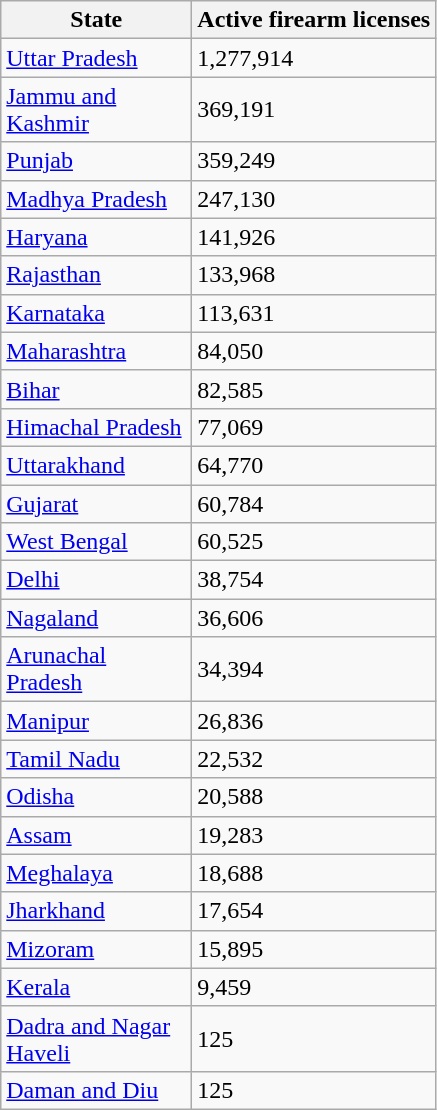<table class="wikitable sortable" style="text-align:left">
<tr>
<th style="width:120px;"><strong>State</strong></th>
<th><strong>Active firearm licenses</strong></th>
</tr>
<tr>
<td><a href='#'>Uttar Pradesh</a></td>
<td>1,277,914</td>
</tr>
<tr>
<td><a href='#'>Jammu and Kashmir</a></td>
<td>369,191</td>
</tr>
<tr>
<td><a href='#'>Punjab</a></td>
<td>359,249</td>
</tr>
<tr>
<td><a href='#'>Madhya Pradesh</a></td>
<td>247,130</td>
</tr>
<tr>
<td><a href='#'>Haryana</a></td>
<td>141,926</td>
</tr>
<tr>
<td><a href='#'>Rajasthan</a></td>
<td>133,968</td>
</tr>
<tr>
<td><a href='#'>Karnataka</a></td>
<td>113,631</td>
</tr>
<tr>
<td><a href='#'>Maharashtra</a></td>
<td>84,050</td>
</tr>
<tr>
<td><a href='#'>Bihar</a></td>
<td>82,585</td>
</tr>
<tr>
<td><a href='#'>Himachal Pradesh</a></td>
<td>77,069</td>
</tr>
<tr>
<td><a href='#'>Uttarakhand</a></td>
<td>64,770</td>
</tr>
<tr>
<td><a href='#'>Gujarat</a></td>
<td>60,784</td>
</tr>
<tr>
<td><a href='#'>West Bengal</a></td>
<td>60,525</td>
</tr>
<tr>
<td><a href='#'>Delhi</a></td>
<td>38,754</td>
</tr>
<tr>
<td><a href='#'>Nagaland</a></td>
<td>36,606</td>
</tr>
<tr>
<td><a href='#'>Arunachal Pradesh</a></td>
<td>34,394</td>
</tr>
<tr>
<td><a href='#'>Manipur</a></td>
<td>26,836</td>
</tr>
<tr>
<td><a href='#'>Tamil Nadu</a></td>
<td>22,532</td>
</tr>
<tr>
<td><a href='#'>Odisha</a></td>
<td>20,588</td>
</tr>
<tr>
<td><a href='#'>Assam</a></td>
<td>19,283</td>
</tr>
<tr>
<td><a href='#'>Meghalaya</a></td>
<td>18,688</td>
</tr>
<tr>
<td><a href='#'>Jharkhand</a></td>
<td>17,654</td>
</tr>
<tr>
<td><a href='#'>Mizoram</a></td>
<td>15,895</td>
</tr>
<tr>
<td><a href='#'>Kerala</a></td>
<td>9,459</td>
</tr>
<tr>
<td><a href='#'>Dadra and Nagar Haveli</a></td>
<td>125</td>
</tr>
<tr>
<td><a href='#'>Daman and Diu</a></td>
<td>125</td>
</tr>
</table>
